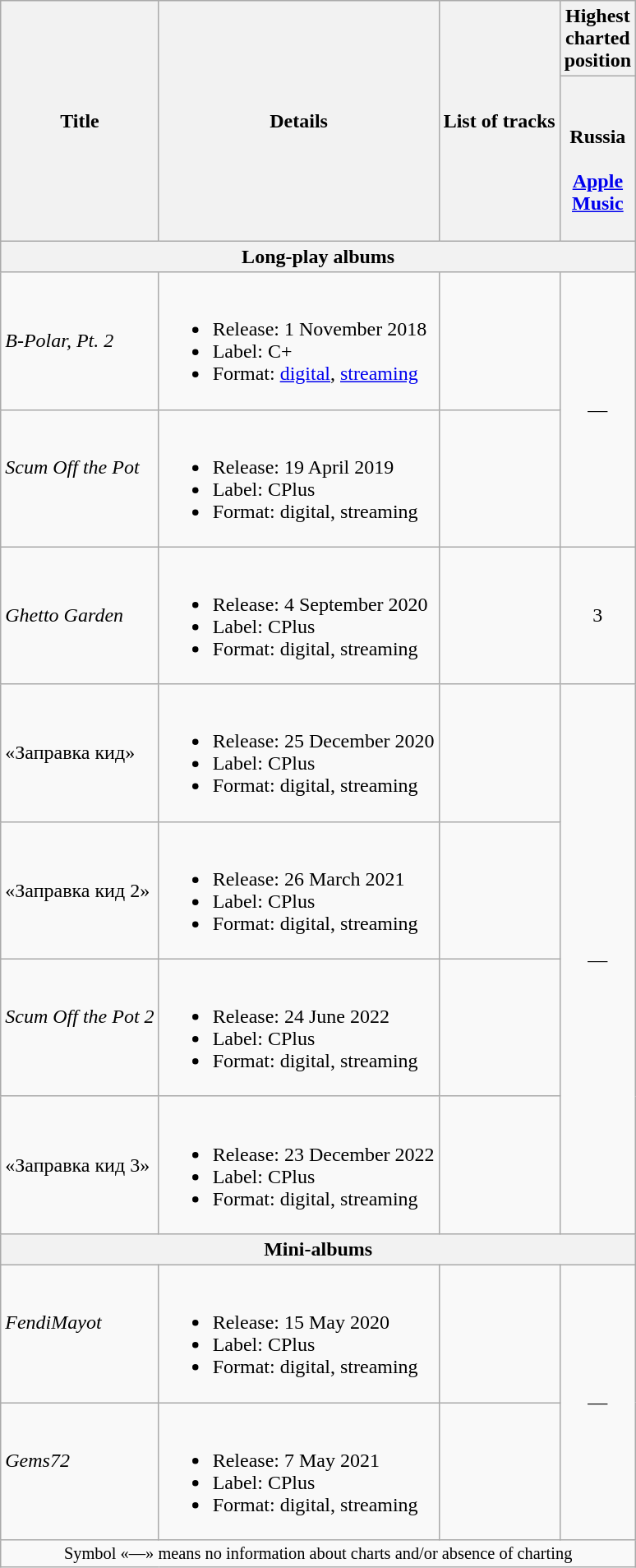<table class="wikitable">
<tr>
<th rowspan="2">Title</th>
<th rowspan="2">Details</th>
<th rowspan="2">List of tracks</th>
<th width="50">Highest charted position</th>
</tr>
<tr>
<th><br><br>Russia<br><br><a href='#'>Apple Music</a><br><br></th>
</tr>
<tr>
<th colspan="4" align="center" style="font-weight: bold">Long-play albums</th>
</tr>
<tr>
<td><em>B-Polar, Pt. 2</em></td>
<td><br><ul><li>Release: 1 November 2018</li><li>Label: C+</li><li>Format: <a href='#'>digital</a>, <a href='#'>streaming</a></li></ul></td>
<td><br></td>
<td rowspan="2" align="center">—</td>
</tr>
<tr>
<td><em>Scum Off the Pot</em><br><br></td>
<td><br><ul><li>Release: 19 April 2019</li><li>Label: CPlus</li><li>Format: digital, streaming</li></ul></td>
<td><br></td>
</tr>
<tr>
<td><em>Ghetto Garden</em></td>
<td><br><ul><li>Release: 4 September 2020</li><li>Label: CPlus</li><li>Format: digital, streaming</li></ul></td>
<td><br></td>
<td align="center">3</td>
</tr>
<tr>
<td>«Заправка кид»</td>
<td><br><ul><li>Release: 25 December 2020</li><li>Label: CPlus</li><li>Format: digital, streaming</li></ul></td>
<td><br></td>
<td rowspan="4" align="center">—</td>
</tr>
<tr>
<td>«Заправка кид 2»</td>
<td><br><ul><li>Release: 26 March 2021</li><li>Label: CPlus</li><li>Format: digital, streaming</li></ul></td>
<td><br></td>
</tr>
<tr>
<td><em>Scum Off the Pot 2</em><br><br></td>
<td><br><ul><li>Release: 24 June 2022</li><li>Label: CPlus</li><li>Format: digital, streaming</li></ul></td>
<td></td>
</tr>
<tr>
<td>«Заправка кид 3»</td>
<td><br><ul><li>Release: 23 December 2022</li><li>Label: CPlus</li><li>Format: digital, streaming</li></ul></td>
<td></td>
</tr>
<tr>
<th colspan="4" align="center" style="font-weight: bold">Mini-albums</th>
</tr>
<tr>
<td><em>FendiMayot</em><br><br></td>
<td><br><ul><li>Release: 15 May 2020</li><li>Label: CPlus</li><li>Format: digital, streaming</li></ul></td>
<td></td>
<td rowspan="2" align="center">—</td>
</tr>
<tr>
<td><em>Gems72</em><br><br></td>
<td><br><ul><li>Release: 7 May 2021</li><li>Label: CPlus</li><li>Format: digital, streaming</li></ul></td>
<td></td>
</tr>
<tr>
<td colspan="4" align="center" style="font-size:85%;">Symbol «—» means no information about charts and/or absence of charting</td>
</tr>
</table>
